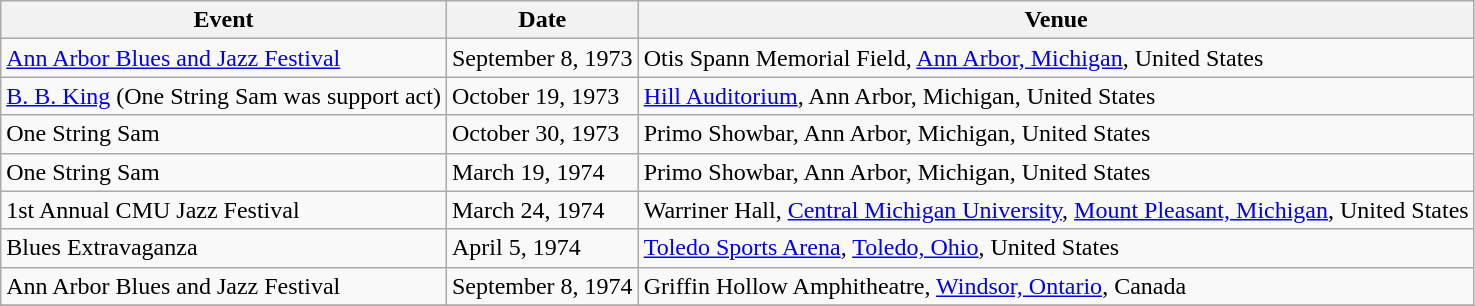<table class="wikitable sortable">
<tr>
<th>Event</th>
<th>Date</th>
<th>Venue</th>
</tr>
<tr>
<td><a href='#'>Ann Arbor Blues and Jazz Festival</a></td>
<td>September 8, 1973</td>
<td>Otis Spann Memorial Field, <a href='#'>Ann Arbor, Michigan</a>, United States</td>
</tr>
<tr>
<td><a href='#'>B. B. King</a> (One String Sam was support act)</td>
<td>October 19, 1973</td>
<td><a href='#'>Hill Auditorium</a>, Ann Arbor, Michigan, United States</td>
</tr>
<tr>
<td>One String Sam</td>
<td>October 30, 1973</td>
<td>Primo Showbar, Ann Arbor, Michigan, United States</td>
</tr>
<tr>
<td>One String Sam</td>
<td>March 19, 1974</td>
<td>Primo Showbar, Ann Arbor, Michigan, United States</td>
</tr>
<tr>
<td>1st Annual CMU Jazz Festival</td>
<td>March 24, 1974</td>
<td>Warriner Hall, <a href='#'>Central Michigan University</a>, <a href='#'>Mount Pleasant, Michigan</a>, United States</td>
</tr>
<tr>
<td>Blues Extravaganza</td>
<td>April 5, 1974</td>
<td><a href='#'>Toledo Sports Arena</a>, <a href='#'>Toledo, Ohio</a>, United States</td>
</tr>
<tr>
<td>Ann Arbor Blues and Jazz Festival</td>
<td>September 8, 1974</td>
<td>Griffin Hollow Amphitheatre, <a href='#'>Windsor, Ontario</a>, Canada</td>
</tr>
<tr>
</tr>
</table>
